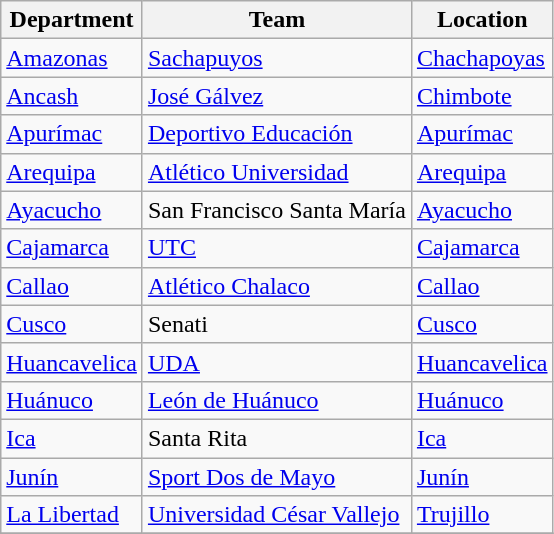<table class="wikitable">
<tr>
<th>Department</th>
<th>Team</th>
<th>Location</th>
</tr>
<tr>
<td><a href='#'>Amazonas</a></td>
<td><a href='#'>Sachapuyos</a></td>
<td><a href='#'>Chachapoyas</a></td>
</tr>
<tr>
<td><a href='#'>Ancash</a></td>
<td><a href='#'>José Gálvez</a></td>
<td><a href='#'>Chimbote</a></td>
</tr>
<tr>
<td><a href='#'>Apurímac</a></td>
<td><a href='#'>Deportivo Educación</a></td>
<td><a href='#'>Apurímac</a></td>
</tr>
<tr>
<td><a href='#'>Arequipa</a></td>
<td><a href='#'>Atlético Universidad</a></td>
<td><a href='#'>Arequipa</a></td>
</tr>
<tr>
<td><a href='#'>Ayacucho</a></td>
<td>San Francisco Santa María</td>
<td><a href='#'>Ayacucho</a></td>
</tr>
<tr>
<td><a href='#'>Cajamarca</a></td>
<td><a href='#'>UTC</a></td>
<td><a href='#'>Cajamarca</a></td>
</tr>
<tr>
<td><a href='#'>Callao</a></td>
<td><a href='#'>Atlético Chalaco</a></td>
<td><a href='#'>Callao</a></td>
</tr>
<tr>
<td><a href='#'>Cusco</a></td>
<td>Senati</td>
<td><a href='#'>Cusco</a></td>
</tr>
<tr>
<td><a href='#'>Huancavelica</a></td>
<td><a href='#'>UDA</a></td>
<td><a href='#'>Huancavelica</a></td>
</tr>
<tr>
<td><a href='#'>Huánuco</a></td>
<td><a href='#'>León de Huánuco</a></td>
<td><a href='#'>Huánuco</a></td>
</tr>
<tr>
<td><a href='#'>Ica</a></td>
<td>Santa Rita</td>
<td><a href='#'>Ica</a></td>
</tr>
<tr>
<td><a href='#'>Junín</a></td>
<td><a href='#'>Sport Dos de Mayo</a></td>
<td><a href='#'>Junín</a></td>
</tr>
<tr>
<td><a href='#'>La Libertad</a></td>
<td><a href='#'>Universidad César Vallejo</a></td>
<td><a href='#'>Trujillo</a></td>
</tr>
<tr>
</tr>
</table>
